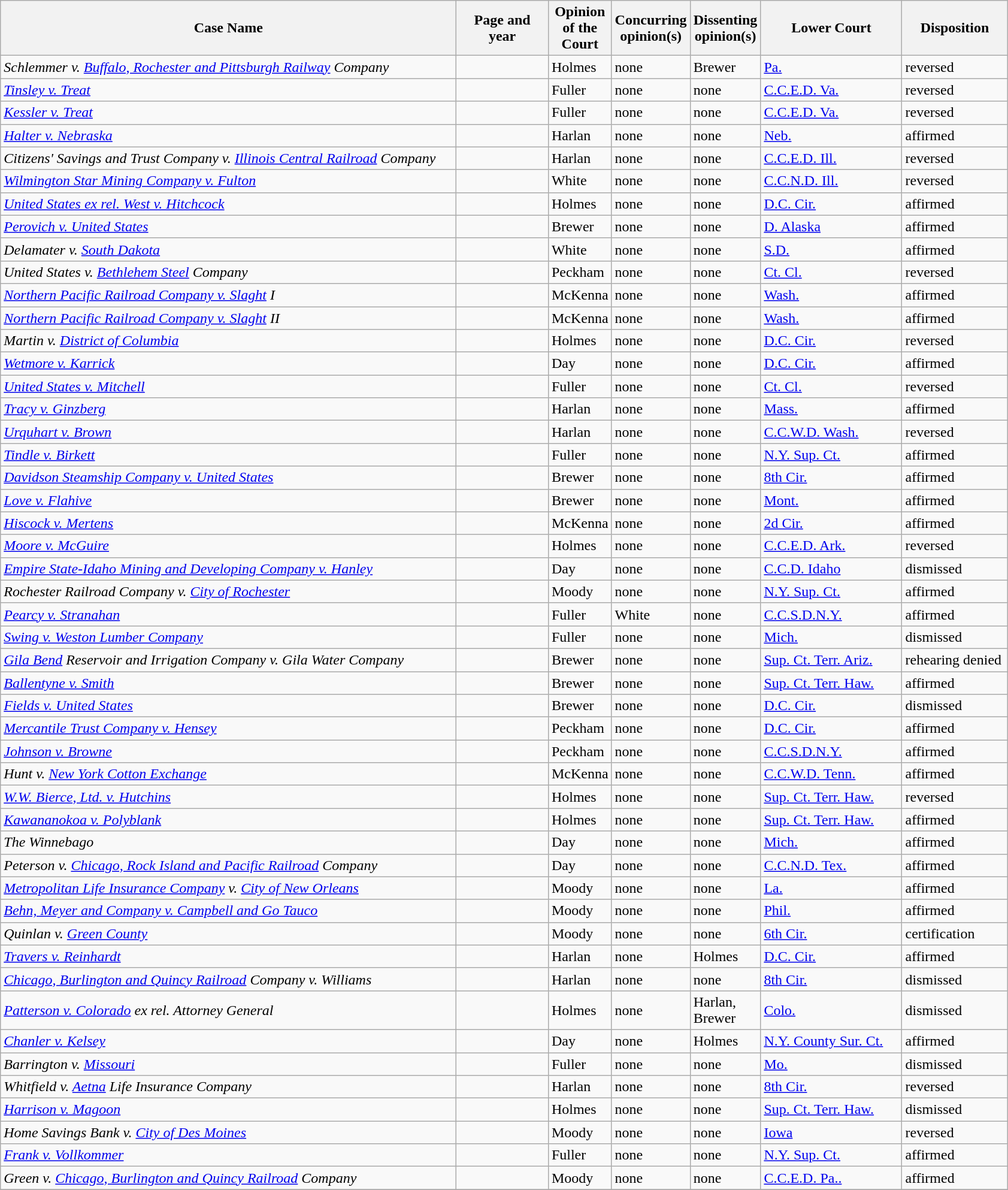<table class="wikitable sortable">
<tr>
<th scope="col" style="width: 500px;">Case Name</th>
<th scope="col" style="width: 95px;">Page and year</th>
<th scope="col" style="width: 10px;">Opinion of the Court</th>
<th scope="col" style="width: 10px;">Concurring opinion(s)</th>
<th scope="col" style="width: 10px;">Dissenting opinion(s)</th>
<th scope="col" style="width: 150px;">Lower Court</th>
<th scope="col" style="width: 110px;">Disposition</th>
</tr>
<tr>
<td><em>Schlemmer v. <a href='#'>Buffalo, Rochester and Pittsburgh Railway</a> Company</em></td>
<td align="right"></td>
<td>Holmes</td>
<td>none</td>
<td>Brewer</td>
<td><a href='#'>Pa.</a></td>
<td>reversed</td>
</tr>
<tr>
<td><em><a href='#'>Tinsley v. Treat</a></em></td>
<td align="right"></td>
<td>Fuller</td>
<td>none</td>
<td>none</td>
<td><a href='#'>C.C.E.D. Va.</a></td>
<td>reversed</td>
</tr>
<tr>
<td><em><a href='#'>Kessler v. Treat</a></em></td>
<td align="right"></td>
<td>Fuller</td>
<td>none</td>
<td>none</td>
<td><a href='#'>C.C.E.D. Va.</a></td>
<td>reversed</td>
</tr>
<tr>
<td><em><a href='#'>Halter v. Nebraska</a></em></td>
<td align="right"></td>
<td>Harlan</td>
<td>none</td>
<td>none</td>
<td><a href='#'>Neb.</a></td>
<td>affirmed</td>
</tr>
<tr>
<td><em>Citizens' Savings and Trust Company v. <a href='#'>Illinois Central Railroad</a> Company</em></td>
<td align="right"></td>
<td>Harlan</td>
<td>none</td>
<td>none</td>
<td><a href='#'>C.C.E.D. Ill.</a></td>
<td>reversed</td>
</tr>
<tr>
<td><em><a href='#'>Wilmington Star Mining Company v. Fulton</a></em></td>
<td align="right"></td>
<td>White</td>
<td>none</td>
<td>none</td>
<td><a href='#'>C.C.N.D. Ill.</a></td>
<td>reversed</td>
</tr>
<tr>
<td><em><a href='#'>United States ex rel. West v. Hitchcock</a></em></td>
<td align="right"></td>
<td>Holmes</td>
<td>none</td>
<td>none</td>
<td><a href='#'>D.C. Cir.</a></td>
<td>affirmed</td>
</tr>
<tr>
<td><em><a href='#'>Perovich v. United States</a></em></td>
<td align="right"></td>
<td>Brewer</td>
<td>none</td>
<td>none</td>
<td><a href='#'>D. Alaska</a></td>
<td>affirmed</td>
</tr>
<tr>
<td><em>Delamater v. <a href='#'>South Dakota</a></em></td>
<td align="right"></td>
<td>White</td>
<td>none</td>
<td>none</td>
<td><a href='#'>S.D.</a></td>
<td>affirmed</td>
</tr>
<tr>
<td><em>United States v. <a href='#'>Bethlehem Steel</a> Company</em></td>
<td align="right"></td>
<td>Peckham</td>
<td>none</td>
<td>none</td>
<td><a href='#'>Ct. Cl.</a></td>
<td>reversed</td>
</tr>
<tr>
<td><em><a href='#'>Northern Pacific Railroad Company v. Slaght</a> I</em></td>
<td align="right"></td>
<td>McKenna</td>
<td>none</td>
<td>none</td>
<td><a href='#'>Wash.</a></td>
<td>affirmed</td>
</tr>
<tr>
<td><em><a href='#'>Northern Pacific Railroad Company v. Slaght</a> II</em></td>
<td align="right"></td>
<td>McKenna</td>
<td>none</td>
<td>none</td>
<td><a href='#'>Wash.</a></td>
<td>affirmed</td>
</tr>
<tr>
<td><em>Martin v. <a href='#'>District of Columbia</a></em></td>
<td align="right"></td>
<td>Holmes</td>
<td>none</td>
<td>none</td>
<td><a href='#'>D.C. Cir.</a></td>
<td>reversed</td>
</tr>
<tr>
<td><em><a href='#'>Wetmore v. Karrick</a></em></td>
<td align="right"></td>
<td>Day</td>
<td>none</td>
<td>none</td>
<td><a href='#'>D.C. Cir.</a></td>
<td>affirmed</td>
</tr>
<tr>
<td><em><a href='#'>United States v. Mitchell</a></em></td>
<td align="right"></td>
<td>Fuller</td>
<td>none</td>
<td>none</td>
<td><a href='#'>Ct. Cl.</a></td>
<td>reversed</td>
</tr>
<tr>
<td><em><a href='#'>Tracy v. Ginzberg</a></em></td>
<td align="right"></td>
<td>Harlan</td>
<td>none</td>
<td>none</td>
<td><a href='#'>Mass.</a></td>
<td>affirmed</td>
</tr>
<tr>
<td><em><a href='#'>Urquhart v. Brown</a></em></td>
<td align="right"></td>
<td>Harlan</td>
<td>none</td>
<td>none</td>
<td><a href='#'>C.C.W.D. Wash.</a></td>
<td>reversed</td>
</tr>
<tr>
<td><em><a href='#'>Tindle v. Birkett</a></em></td>
<td align="right"></td>
<td>Fuller</td>
<td>none</td>
<td>none</td>
<td><a href='#'>N.Y. Sup. Ct.</a></td>
<td>affirmed</td>
</tr>
<tr>
<td><em><a href='#'>Davidson Steamship Company v. United States</a></em></td>
<td align="right"></td>
<td>Brewer</td>
<td>none</td>
<td>none</td>
<td><a href='#'>8th Cir.</a></td>
<td>affirmed</td>
</tr>
<tr>
<td><em><a href='#'>Love v. Flahive</a></em></td>
<td align="right"></td>
<td>Brewer</td>
<td>none</td>
<td>none</td>
<td><a href='#'>Mont.</a></td>
<td>affirmed</td>
</tr>
<tr>
<td><em><a href='#'>Hiscock v. Mertens</a></em></td>
<td align="right"></td>
<td>McKenna</td>
<td>none</td>
<td>none</td>
<td><a href='#'>2d Cir.</a></td>
<td>affirmed</td>
</tr>
<tr>
<td><em><a href='#'>Moore v. McGuire</a></em></td>
<td align="right"></td>
<td>Holmes</td>
<td>none</td>
<td>none</td>
<td><a href='#'>C.C.E.D. Ark.</a></td>
<td>reversed</td>
</tr>
<tr>
<td><em><a href='#'>Empire State-Idaho Mining and Developing Company v. Hanley</a></em></td>
<td align="right"></td>
<td>Day</td>
<td>none</td>
<td>none</td>
<td><a href='#'>C.C.D. Idaho</a></td>
<td>dismissed</td>
</tr>
<tr>
<td><em>Rochester Railroad Company v. <a href='#'>City of Rochester</a></em></td>
<td align="right"></td>
<td>Moody</td>
<td>none</td>
<td>none</td>
<td><a href='#'>N.Y. Sup. Ct.</a></td>
<td>affirmed</td>
</tr>
<tr>
<td><em><a href='#'>Pearcy v. Stranahan</a></em></td>
<td align="right"></td>
<td>Fuller</td>
<td>White</td>
<td>none</td>
<td><a href='#'>C.C.S.D.N.Y.</a></td>
<td>affirmed</td>
</tr>
<tr>
<td><em><a href='#'>Swing v. Weston Lumber Company</a></em></td>
<td align="right"></td>
<td>Fuller</td>
<td>none</td>
<td>none</td>
<td><a href='#'>Mich.</a></td>
<td>dismissed</td>
</tr>
<tr>
<td><em><a href='#'>Gila Bend</a> Reservoir and Irrigation Company v. Gila Water Company</em></td>
<td align="right"></td>
<td>Brewer</td>
<td>none</td>
<td>none</td>
<td><a href='#'>Sup. Ct. Terr. Ariz.</a></td>
<td>rehearing denied</td>
</tr>
<tr>
<td><em><a href='#'>Ballentyne v. Smith</a></em></td>
<td align="right"></td>
<td>Brewer</td>
<td>none</td>
<td>none</td>
<td><a href='#'>Sup. Ct. Terr. Haw.</a></td>
<td>affirmed</td>
</tr>
<tr>
<td><em><a href='#'>Fields v. United States</a></em></td>
<td align="right"></td>
<td>Brewer</td>
<td>none</td>
<td>none</td>
<td><a href='#'>D.C. Cir.</a></td>
<td>dismissed</td>
</tr>
<tr>
<td><em><a href='#'>Mercantile Trust Company v. Hensey</a></em></td>
<td align="right"></td>
<td>Peckham</td>
<td>none</td>
<td>none</td>
<td><a href='#'>D.C. Cir.</a></td>
<td>affirmed</td>
</tr>
<tr>
<td><em><a href='#'>Johnson v. Browne</a></em></td>
<td align="right"></td>
<td>Peckham</td>
<td>none</td>
<td>none</td>
<td><a href='#'>C.C.S.D.N.Y.</a></td>
<td>affirmed</td>
</tr>
<tr>
<td><em>Hunt v. <a href='#'>New York Cotton Exchange</a></em></td>
<td align="right"></td>
<td>McKenna</td>
<td>none</td>
<td>none</td>
<td><a href='#'>C.C.W.D. Tenn.</a></td>
<td>affirmed</td>
</tr>
<tr>
<td><em><a href='#'>W.W. Bierce, Ltd. v. Hutchins</a></em></td>
<td align="right"></td>
<td>Holmes</td>
<td>none</td>
<td>none</td>
<td><a href='#'>Sup. Ct. Terr. Haw.</a></td>
<td>reversed</td>
</tr>
<tr>
<td><em><a href='#'>Kawananokoa v. Polyblank</a></em></td>
<td align="right"></td>
<td>Holmes</td>
<td>none</td>
<td>none</td>
<td><a href='#'>Sup. Ct. Terr. Haw.</a></td>
<td>affirmed</td>
</tr>
<tr>
<td><em>The Winnebago</em></td>
<td align="right"></td>
<td>Day</td>
<td>none</td>
<td>none</td>
<td><a href='#'>Mich.</a></td>
<td>affirmed</td>
</tr>
<tr>
<td><em>Peterson v. <a href='#'>Chicago, Rock Island and Pacific Railroad</a> Company</em></td>
<td align="right"></td>
<td>Day</td>
<td>none</td>
<td>none</td>
<td><a href='#'>C.C.N.D. Tex.</a></td>
<td>affirmed</td>
</tr>
<tr>
<td><em><a href='#'>Metropolitan Life Insurance Company</a> v. <a href='#'>City of New Orleans</a></em></td>
<td align="right"></td>
<td>Moody</td>
<td>none</td>
<td>none</td>
<td><a href='#'>La.</a></td>
<td>affirmed</td>
</tr>
<tr>
<td><em><a href='#'>Behn, Meyer and Company v. Campbell and Go Tauco</a></em></td>
<td align="right"></td>
<td>Moody</td>
<td>none</td>
<td>none</td>
<td><a href='#'>Phil.</a></td>
<td>affirmed</td>
</tr>
<tr>
<td><em>Quinlan v. <a href='#'>Green County</a></em></td>
<td align="right"></td>
<td>Moody</td>
<td>none</td>
<td>none</td>
<td><a href='#'>6th Cir.</a></td>
<td>certification</td>
</tr>
<tr>
<td><em><a href='#'>Travers v. Reinhardt</a></em></td>
<td align="right"></td>
<td>Harlan</td>
<td>none</td>
<td>Holmes</td>
<td><a href='#'>D.C. Cir.</a></td>
<td>affirmed</td>
</tr>
<tr>
<td><em><a href='#'>Chicago, Burlington and Quincy Railroad</a> Company v. Williams</em></td>
<td align="right"></td>
<td>Harlan</td>
<td>none</td>
<td>none</td>
<td><a href='#'>8th Cir.</a></td>
<td>dismissed</td>
</tr>
<tr>
<td><em><a href='#'>Patterson v. Colorado</a> ex rel. Attorney General</em></td>
<td align="right"></td>
<td>Holmes</td>
<td>none</td>
<td>Harlan, Brewer</td>
<td><a href='#'>Colo.</a></td>
<td>dismissed</td>
</tr>
<tr>
<td><em><a href='#'>Chanler v. Kelsey</a></em></td>
<td align="right"></td>
<td>Day</td>
<td>none</td>
<td>Holmes</td>
<td><a href='#'>N.Y. County Sur. Ct.</a></td>
<td>affirmed</td>
</tr>
<tr>
<td><em>Barrington v. <a href='#'>Missouri</a></em></td>
<td align="right"></td>
<td>Fuller</td>
<td>none</td>
<td>none</td>
<td><a href='#'>Mo.</a></td>
<td>dismissed</td>
</tr>
<tr>
<td><em>Whitfield v. <a href='#'>Aetna</a> Life Insurance Company</em></td>
<td align="right"></td>
<td>Harlan</td>
<td>none</td>
<td>none</td>
<td><a href='#'>8th Cir.</a></td>
<td>reversed</td>
</tr>
<tr>
<td><em><a href='#'>Harrison v. Magoon</a></em></td>
<td align="right"></td>
<td>Holmes</td>
<td>none</td>
<td>none</td>
<td><a href='#'>Sup. Ct. Terr. Haw.</a></td>
<td>dismissed</td>
</tr>
<tr>
<td><em>Home Savings Bank v. <a href='#'>City of Des Moines</a></em></td>
<td align="right"></td>
<td>Moody</td>
<td>none</td>
<td>none</td>
<td><a href='#'>Iowa</a></td>
<td>reversed</td>
</tr>
<tr>
<td><em><a href='#'>Frank v. Vollkommer</a></em></td>
<td align="right"></td>
<td>Fuller</td>
<td>none</td>
<td>none</td>
<td><a href='#'>N.Y. Sup. Ct.</a></td>
<td>affirmed</td>
</tr>
<tr>
<td><em>Green v. <a href='#'>Chicago, Burlington and Quincy Railroad</a> Company</em></td>
<td align="right"></td>
<td>Moody</td>
<td>none</td>
<td>none</td>
<td><a href='#'>C.C.E.D. Pa..</a></td>
<td>affirmed</td>
</tr>
<tr>
</tr>
</table>
